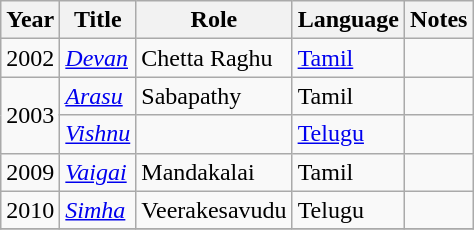<table class="wikitable sortable">
<tr>
<th>Year</th>
<th>Title</th>
<th>Role</th>
<th>Language</th>
<th class="unsortable">Notes</th>
</tr>
<tr>
<td>2002</td>
<td><em><a href='#'>Devan</a></em></td>
<td>Chetta Raghu</td>
<td><a href='#'>Tamil</a></td>
<td></td>
</tr>
<tr>
<td rowspan="2">2003</td>
<td><em><a href='#'>Arasu</a></em></td>
<td>Sabapathy</td>
<td>Tamil</td>
<td></td>
</tr>
<tr>
<td><em><a href='#'>Vishnu</a></em></td>
<td></td>
<td><a href='#'>Telugu</a></td>
<td></td>
</tr>
<tr>
<td>2009</td>
<td><em><a href='#'>Vaigai</a></em></td>
<td>Mandakalai</td>
<td>Tamil</td>
<td></td>
</tr>
<tr>
<td>2010</td>
<td><em><a href='#'>Simha</a></em></td>
<td>Veerakesavudu</td>
<td>Telugu</td>
<td></td>
</tr>
<tr>
</tr>
</table>
